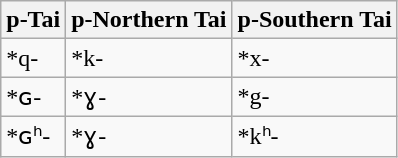<table class="wikitable">
<tr>
<th>p-Tai</th>
<th>p-Northern Tai</th>
<th>p-Southern Tai</th>
</tr>
<tr>
<td>*q-</td>
<td>*k-</td>
<td>*x-</td>
</tr>
<tr>
<td>*ɢ-</td>
<td>*ɣ-</td>
<td>*g-</td>
</tr>
<tr>
<td>*ɢʰ-</td>
<td>*ɣ-</td>
<td>*kʰ-</td>
</tr>
</table>
